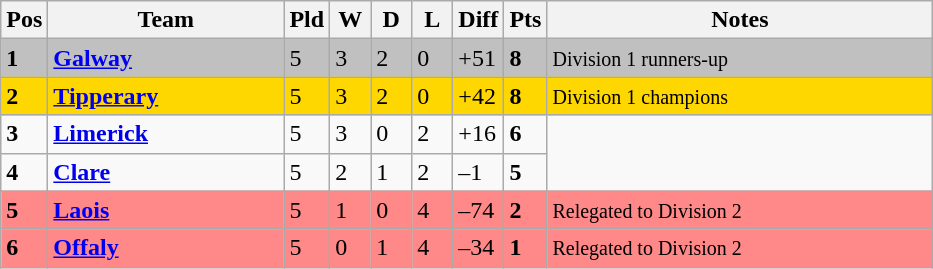<table class="wikitable" style="text-align: centre;">
<tr>
<th width=20>Pos</th>
<th width=150>Team</th>
<th width=20>Pld</th>
<th width=20>W</th>
<th width=20>D</th>
<th width=20>L</th>
<th width=20>Diff</th>
<th width=20>Pts</th>
<th width=250>Notes</th>
</tr>
<tr style="background:silver;">
<td><strong>1</strong></td>
<td align=left><strong> <a href='#'>Galway</a> </strong></td>
<td>5</td>
<td>3</td>
<td>2</td>
<td>0</td>
<td>+51</td>
<td><strong>8</strong></td>
<td><small> Division 1 runners-up</small></td>
</tr>
<tr style="background:gold;">
<td><strong>2</strong></td>
<td align=left><strong> <a href='#'>Tipperary</a> </strong></td>
<td>5</td>
<td>3</td>
<td>2</td>
<td>0</td>
<td>+42</td>
<td><strong>8</strong></td>
<td><small> Division 1 champions</small></td>
</tr>
<tr>
<td><strong>3</strong></td>
<td align=left><strong> <a href='#'>Limerick</a> </strong></td>
<td>5</td>
<td>3</td>
<td>0</td>
<td>2</td>
<td>+16</td>
<td><strong>6</strong></td>
</tr>
<tr>
<td><strong>4</strong></td>
<td align=left><strong> <a href='#'>Clare</a> </strong></td>
<td>5</td>
<td>2</td>
<td>1</td>
<td>2</td>
<td>–1</td>
<td><strong>5</strong></td>
</tr>
<tr style="background:#FF8888;">
<td><strong>5</strong></td>
<td align=left><strong> <a href='#'>Laois</a> </strong></td>
<td>5</td>
<td>1</td>
<td>0</td>
<td>4</td>
<td>–74</td>
<td><strong>2</strong></td>
<td><small> Relegated to Division 2</small></td>
</tr>
<tr style="background:#FF8888;">
<td><strong>6</strong></td>
<td align=left><strong> <a href='#'>Offaly</a> </strong></td>
<td>5</td>
<td>0</td>
<td>1</td>
<td>4</td>
<td>–34</td>
<td><strong>1</strong></td>
<td><small> Relegated to Division 2</small></td>
</tr>
</table>
